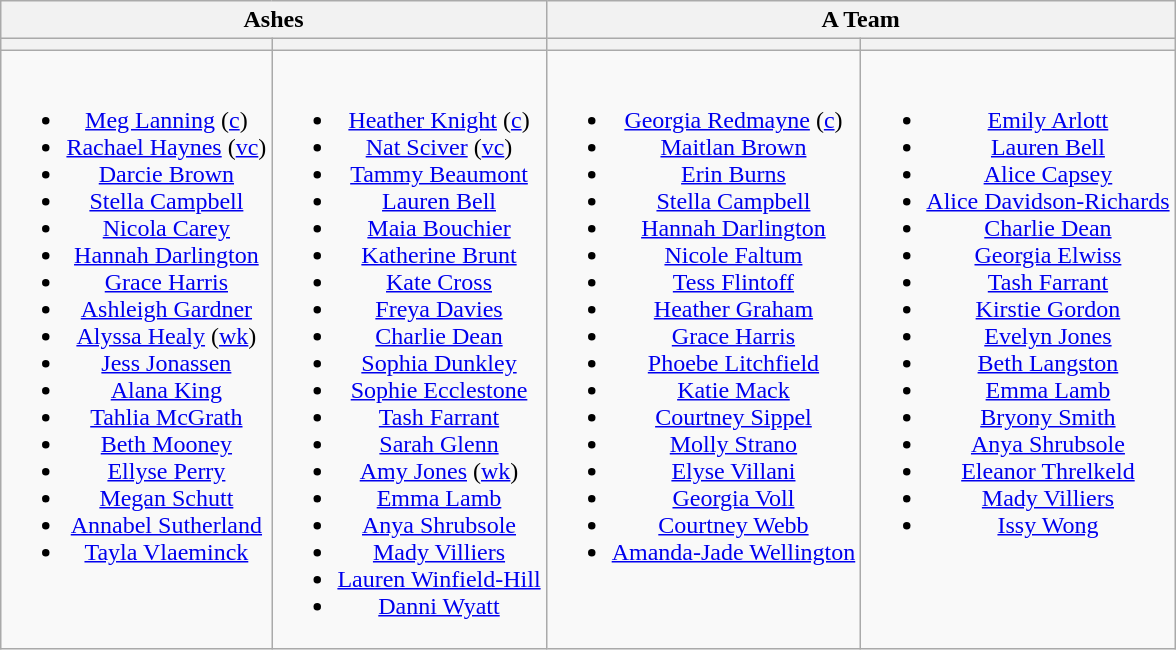<table class="wikitable" style="text-align:center; margin:auto">
<tr>
<th colspan=2>Ashes</th>
<th colspan=2>A Team</th>
</tr>
<tr>
<th></th>
<th></th>
<th></th>
<th></th>
</tr>
<tr style="vertical-align:top">
<td><br><ul><li><a href='#'>Meg Lanning</a> (<a href='#'>c</a>)</li><li><a href='#'>Rachael Haynes</a> (<a href='#'>vc</a>)</li><li><a href='#'>Darcie Brown</a></li><li><a href='#'>Stella Campbell</a></li><li><a href='#'>Nicola Carey</a></li><li><a href='#'>Hannah Darlington</a></li><li><a href='#'>Grace Harris</a></li><li><a href='#'>Ashleigh Gardner</a></li><li><a href='#'>Alyssa Healy</a> (<a href='#'>wk</a>)</li><li><a href='#'>Jess Jonassen</a></li><li><a href='#'>Alana King</a></li><li><a href='#'>Tahlia McGrath</a></li><li><a href='#'>Beth Mooney</a></li><li><a href='#'>Ellyse Perry</a></li><li><a href='#'>Megan Schutt</a></li><li><a href='#'>Annabel Sutherland</a></li><li><a href='#'>Tayla Vlaeminck</a></li></ul></td>
<td><br><ul><li><a href='#'>Heather Knight</a> (<a href='#'>c</a>)</li><li><a href='#'>Nat Sciver</a> (<a href='#'>vc</a>)</li><li><a href='#'>Tammy Beaumont</a></li><li><a href='#'>Lauren Bell</a></li><li><a href='#'>Maia Bouchier</a></li><li><a href='#'>Katherine Brunt</a></li><li><a href='#'>Kate Cross</a></li><li><a href='#'>Freya Davies</a></li><li><a href='#'>Charlie Dean</a></li><li><a href='#'>Sophia Dunkley</a></li><li><a href='#'>Sophie Ecclestone</a></li><li><a href='#'>Tash Farrant</a></li><li><a href='#'>Sarah Glenn</a></li><li><a href='#'>Amy Jones</a> (<a href='#'>wk</a>)</li><li><a href='#'>Emma Lamb</a></li><li><a href='#'>Anya Shrubsole</a></li><li><a href='#'>Mady Villiers</a></li><li><a href='#'>Lauren Winfield-Hill</a></li><li><a href='#'>Danni Wyatt</a></li></ul></td>
<td><br><ul><li><a href='#'>Georgia Redmayne</a> (<a href='#'>c</a>)</li><li><a href='#'>Maitlan Brown</a></li><li><a href='#'>Erin Burns</a></li><li><a href='#'>Stella Campbell</a></li><li><a href='#'>Hannah Darlington</a></li><li><a href='#'>Nicole Faltum</a></li><li><a href='#'>Tess Flintoff</a></li><li><a href='#'>Heather Graham</a></li><li><a href='#'>Grace Harris</a></li><li><a href='#'>Phoebe Litchfield</a></li><li><a href='#'>Katie Mack</a></li><li><a href='#'>Courtney Sippel</a></li><li><a href='#'>Molly Strano</a></li><li><a href='#'>Elyse Villani</a></li><li><a href='#'>Georgia Voll</a></li><li><a href='#'>Courtney Webb</a></li><li><a href='#'>Amanda-Jade Wellington</a></li></ul></td>
<td><br><ul><li><a href='#'>Emily Arlott</a></li><li><a href='#'>Lauren Bell</a></li><li><a href='#'>Alice Capsey</a></li><li><a href='#'>Alice Davidson-Richards</a></li><li><a href='#'>Charlie Dean</a></li><li><a href='#'>Georgia Elwiss</a></li><li><a href='#'>Tash Farrant</a></li><li><a href='#'>Kirstie Gordon</a></li><li><a href='#'>Evelyn Jones</a></li><li><a href='#'>Beth Langston</a></li><li><a href='#'>Emma Lamb</a></li><li><a href='#'>Bryony Smith</a></li><li><a href='#'>Anya Shrubsole</a></li><li><a href='#'>Eleanor Threlkeld</a></li><li><a href='#'>Mady Villiers</a></li><li><a href='#'>Issy Wong</a></li></ul></td>
</tr>
</table>
